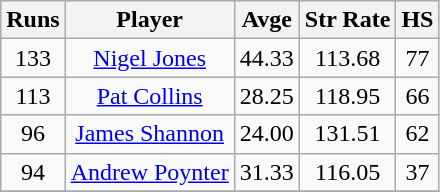<table class="wikitable" style="text-align:center;">
<tr>
<th>Runs</th>
<th>Player</th>
<th>Avge</th>
<th>Str Rate</th>
<th>HS</th>
</tr>
<tr>
<td>133</td>
<td><a href='#'>Nigel Jones</a></td>
<td>44.33</td>
<td>113.68</td>
<td>77</td>
</tr>
<tr>
<td>113</td>
<td><a href='#'>Pat Collins</a></td>
<td>28.25</td>
<td>118.95</td>
<td>66</td>
</tr>
<tr>
<td>96</td>
<td><a href='#'>James Shannon</a></td>
<td>24.00</td>
<td>131.51</td>
<td>62</td>
</tr>
<tr>
<td>94</td>
<td><a href='#'>Andrew Poynter</a></td>
<td>31.33</td>
<td>116.05</td>
<td>37</td>
</tr>
<tr>
</tr>
</table>
